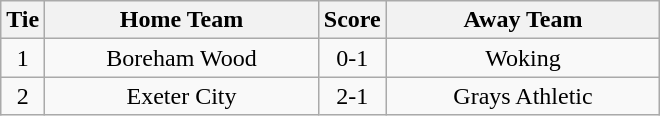<table class="wikitable" style="text-align:center;">
<tr>
<th width=20>Tie</th>
<th width=175>Home Team</th>
<th width=20>Score</th>
<th width=175>Away Team</th>
</tr>
<tr>
<td>1</td>
<td>Boreham Wood</td>
<td>0-1</td>
<td>Woking</td>
</tr>
<tr>
<td>2</td>
<td>Exeter City</td>
<td>2-1</td>
<td>Grays Athletic</td>
</tr>
</table>
